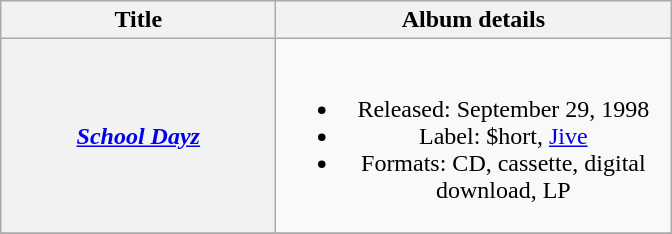<table class="wikitable plainrowheaders" style="text-align:center;">
<tr>
<th scope="col" style="width:11em;">Title</th>
<th scope="col" style="width:16em;">Album details</th>
</tr>
<tr>
<th scope="row"><em><a href='#'>School Dayz</a></em></th>
<td><br><ul><li>Released: September 29, 1998</li><li>Label: $hort, <a href='#'>Jive</a></li><li>Formats: CD, cassette, digital download, LP</li></ul></td>
</tr>
<tr>
</tr>
</table>
